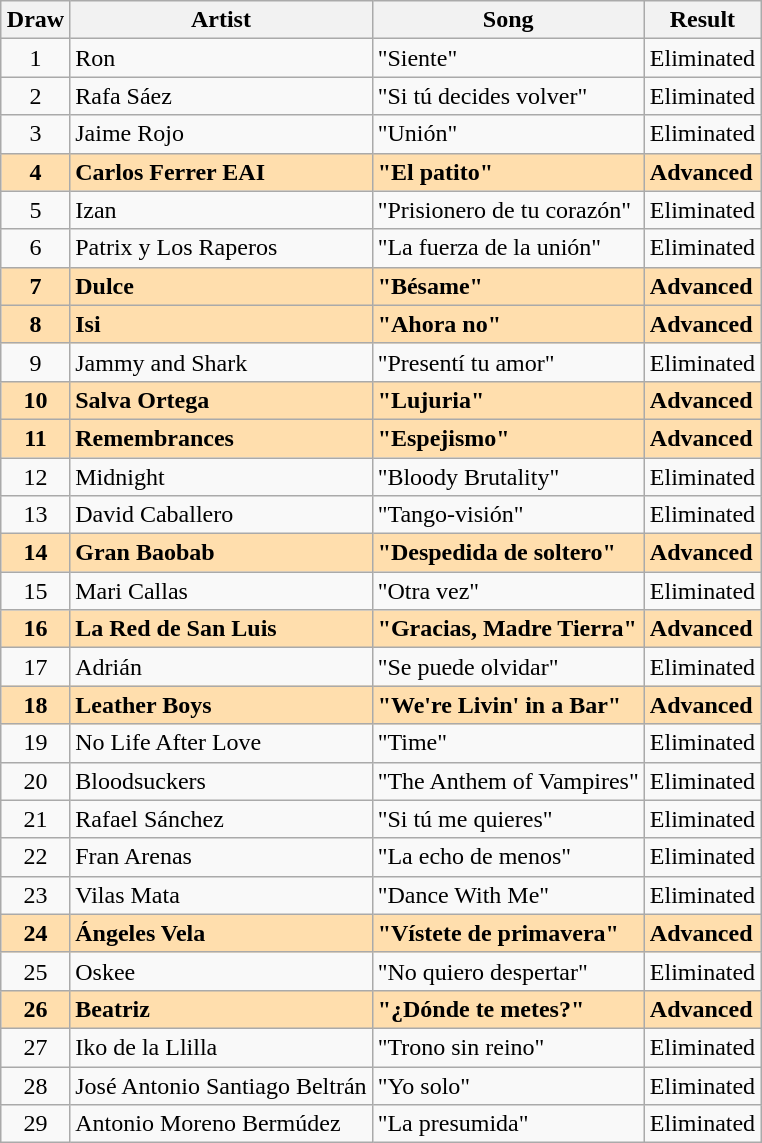<table class="wikitable collapsible" style="margin: 1em auto 1em auto; text-align:center">
<tr>
<th>Draw</th>
<th>Artist</th>
<th>Song</th>
<th>Result</th>
</tr>
<tr>
<td>1</td>
<td align="left">Ron</td>
<td align="left">"Siente"</td>
<td align="left">Eliminated</td>
</tr>
<tr>
<td>2</td>
<td align="left">Rafa Sáez</td>
<td align="left">"Si tú decides volver"</td>
<td align="left">Eliminated</td>
</tr>
<tr>
<td>3</td>
<td align="left">Jaime Rojo</td>
<td align="left">"Unión"</td>
<td align="left">Eliminated</td>
</tr>
<tr style="font-weight:bold; background:navajowhite;">
<td>4</td>
<td align="left">Carlos Ferrer EAI</td>
<td align="left">"El patito"</td>
<td align="left">Advanced</td>
</tr>
<tr>
<td>5</td>
<td align="left">Izan</td>
<td align="left">"Prisionero de tu corazón"</td>
<td align="left">Eliminated</td>
</tr>
<tr>
<td>6</td>
<td align="left">Patrix y Los Raperos</td>
<td align="left">"La fuerza de la unión"</td>
<td align="left">Eliminated</td>
</tr>
<tr style="font-weight:bold; background:navajowhite;">
<td>7</td>
<td align="left">Dulce</td>
<td align="left">"Bésame"</td>
<td align="left">Advanced</td>
</tr>
<tr style="font-weight:bold; background:navajowhite;">
<td>8</td>
<td align="left">Isi</td>
<td align="left">"Ahora no"</td>
<td align="left">Advanced</td>
</tr>
<tr>
<td>9</td>
<td align="left">Jammy and Shark</td>
<td align="left">"Presentí tu amor"</td>
<td align="left">Eliminated</td>
</tr>
<tr style="font-weight:bold; background:navajowhite;">
<td>10</td>
<td align="left">Salva Ortega</td>
<td align="left">"Lujuria"</td>
<td align="left">Advanced</td>
</tr>
<tr style="font-weight:bold; background:navajowhite;">
<td>11</td>
<td align="left">Remembrances</td>
<td align="left">"Espejismo"</td>
<td align="left">Advanced</td>
</tr>
<tr>
<td>12</td>
<td align="left">Midnight</td>
<td align="left">"Bloody Brutality"</td>
<td align="left">Eliminated</td>
</tr>
<tr>
<td>13</td>
<td align="left">David Caballero</td>
<td align="left">"Tango-visión"</td>
<td align="left">Eliminated</td>
</tr>
<tr style="font-weight:bold; background:navajowhite;">
<td>14</td>
<td align="left">Gran Baobab</td>
<td align="left">"Despedida de soltero"</td>
<td align="left">Advanced</td>
</tr>
<tr>
<td>15</td>
<td align="left">Mari Callas</td>
<td align="left">"Otra vez"</td>
<td align="left">Eliminated</td>
</tr>
<tr style="font-weight:bold; background:navajowhite;">
<td>16</td>
<td align="left">La Red de San Luis</td>
<td align="left">"Gracias, Madre Tierra"</td>
<td align="left">Advanced</td>
</tr>
<tr>
<td>17</td>
<td align="left">Adrián</td>
<td align="left">"Se puede olvidar"</td>
<td align="left">Eliminated</td>
</tr>
<tr style="font-weight:bold; background:navajowhite;">
<td>18</td>
<td align="left">Leather Boys</td>
<td align="left">"We're Livin' in a Bar"</td>
<td align="left">Advanced</td>
</tr>
<tr>
<td>19</td>
<td align="left">No Life After Love</td>
<td align="left">"Time"</td>
<td align="left">Eliminated</td>
</tr>
<tr>
<td>20</td>
<td align="left">Bloodsuckers</td>
<td align="left">"The Anthem of Vampires"</td>
<td align="left">Eliminated</td>
</tr>
<tr>
<td>21</td>
<td align="left">Rafael Sánchez</td>
<td align="left">"Si tú me quieres"</td>
<td align="left">Eliminated</td>
</tr>
<tr>
<td>22</td>
<td align="left">Fran Arenas</td>
<td align="left">"La echo de menos"</td>
<td align="left">Eliminated</td>
</tr>
<tr>
<td>23</td>
<td align="left">Vilas Mata</td>
<td align="left">"Dance With Me"</td>
<td align="left">Eliminated</td>
</tr>
<tr style="font-weight:bold; background:navajowhite;">
<td>24</td>
<td align="left">Ángeles Vela</td>
<td align="left">"Vístete de primavera"</td>
<td align="left">Advanced</td>
</tr>
<tr>
<td>25</td>
<td align="left">Oskee</td>
<td align="left">"No quiero despertar"</td>
<td align="left">Eliminated</td>
</tr>
<tr style="font-weight:bold; background:navajowhite;">
<td>26</td>
<td align="left">Beatriz</td>
<td align="left">"¿Dónde te metes?"</td>
<td align="left">Advanced</td>
</tr>
<tr>
<td>27</td>
<td align="left">Iko de la Llilla</td>
<td align="left">"Trono sin reino"</td>
<td align="left">Eliminated</td>
</tr>
<tr>
<td>28</td>
<td align="left">José Antonio Santiago Beltrán</td>
<td align="left">"Yo solo"</td>
<td align="left">Eliminated</td>
</tr>
<tr>
<td>29</td>
<td align="left">Antonio Moreno Bermúdez</td>
<td align="left">"La presumida"</td>
<td align="left">Eliminated</td>
</tr>
</table>
